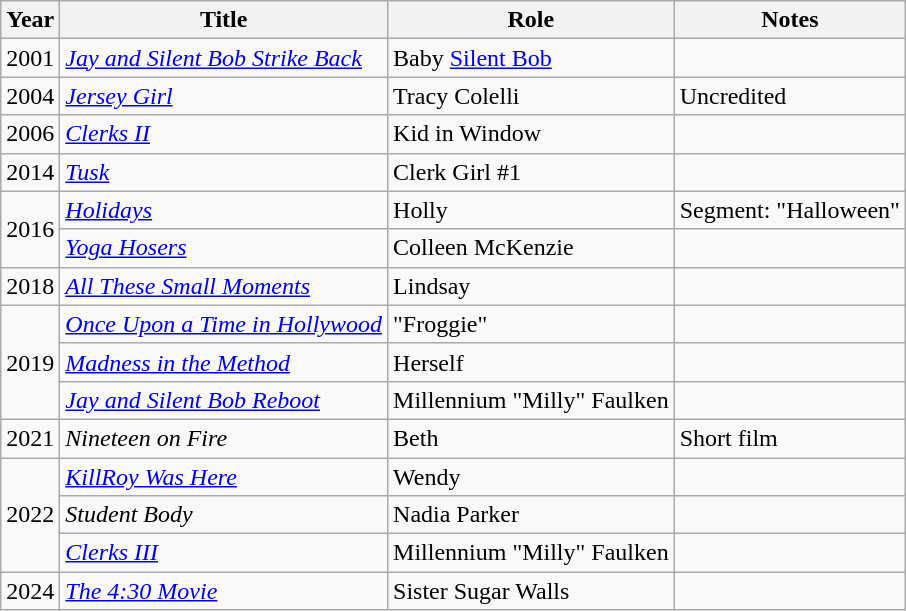<table class="wikitable sortable">
<tr>
<th>Year</th>
<th>Title</th>
<th>Role</th>
<th class="unsortable">Notes</th>
</tr>
<tr>
<td>2001</td>
<td><em><a href='#'>Jay and Silent Bob Strike Back</a></em></td>
<td>Baby <a href='#'>Silent Bob</a></td>
<td></td>
</tr>
<tr>
<td>2004</td>
<td><em><a href='#'>Jersey Girl</a></em></td>
<td>Tracy Colelli</td>
<td>Uncredited</td>
</tr>
<tr>
<td>2006</td>
<td><em><a href='#'>Clerks II</a></em></td>
<td>Kid in Window</td>
<td></td>
</tr>
<tr>
<td>2014</td>
<td><em><a href='#'>Tusk</a></em></td>
<td>Clerk Girl #1</td>
<td></td>
</tr>
<tr>
<td rowspan="2">2016</td>
<td><em><a href='#'>Holidays</a></em></td>
<td>Holly</td>
<td>Segment: "Halloween"</td>
</tr>
<tr>
<td><em><a href='#'>Yoga Hosers</a></em></td>
<td>Colleen McKenzie</td>
<td></td>
</tr>
<tr>
<td>2018</td>
<td><em><a href='#'>All These Small Moments</a></em></td>
<td>Lindsay</td>
<td></td>
</tr>
<tr>
<td rowspan="3">2019</td>
<td><em><a href='#'>Once Upon a Time in Hollywood</a></em></td>
<td>"Froggie"</td>
<td></td>
</tr>
<tr>
<td><em><a href='#'>Madness in the Method</a></em></td>
<td>Herself</td>
<td></td>
</tr>
<tr>
<td><em><a href='#'>Jay and Silent Bob Reboot</a></em></td>
<td>Millennium "Milly" Faulken</td>
<td></td>
</tr>
<tr>
<td>2021</td>
<td><em>Nineteen on Fire</em></td>
<td>Beth</td>
<td>Short film</td>
</tr>
<tr>
<td rowspan="3">2022</td>
<td><em><a href='#'>KillRoy Was Here</a></em></td>
<td>Wendy</td>
<td></td>
</tr>
<tr>
<td><em>Student Body</em></td>
<td>Nadia Parker</td>
<td></td>
</tr>
<tr>
<td><em><a href='#'>Clerks III</a></em></td>
<td>Millennium "Milly" Faulken</td>
<td></td>
</tr>
<tr>
<td>2024</td>
<td><em><a href='#'>The 4:30 Movie</a></em></td>
<td>Sister Sugar Walls</td>
<td></td>
</tr>
</table>
